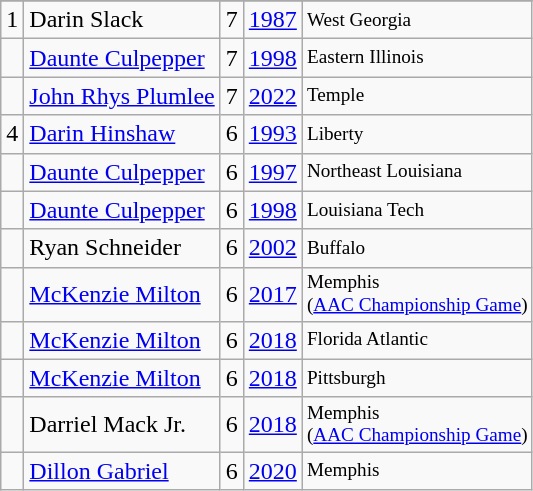<table class="wikitable">
<tr>
</tr>
<tr>
<td>1</td>
<td>Darin Slack</td>
<td><abbr>7</abbr></td>
<td><a href='#'>1987</a></td>
<td style="font-size:80%;">West Georgia</td>
</tr>
<tr>
<td></td>
<td><a href='#'>Daunte Culpepper</a></td>
<td><abbr>7</abbr></td>
<td><a href='#'>1998</a></td>
<td style="font-size:80%;">Eastern Illinois</td>
</tr>
<tr>
<td></td>
<td><a href='#'>John Rhys Plumlee</a></td>
<td><abbr>7</abbr></td>
<td><a href='#'>2022</a></td>
<td style="font-size:80%;">Temple</td>
</tr>
<tr>
<td>4</td>
<td><a href='#'>Darin Hinshaw</a></td>
<td><abbr>6</abbr></td>
<td><a href='#'>1993</a></td>
<td style="font-size:80%;">Liberty</td>
</tr>
<tr>
<td></td>
<td><a href='#'>Daunte Culpepper</a></td>
<td>6</td>
<td><a href='#'>1997</a></td>
<td style="font-size:80%;">Northeast Louisiana</td>
</tr>
<tr>
<td></td>
<td><a href='#'>Daunte Culpepper</a></td>
<td>6</td>
<td><a href='#'>1998</a></td>
<td style="font-size:80%;">Louisiana Tech</td>
</tr>
<tr>
<td></td>
<td>Ryan Schneider</td>
<td><abbr>6</abbr></td>
<td><a href='#'>2002</a></td>
<td style="font-size:80%;">Buffalo</td>
</tr>
<tr>
<td></td>
<td><a href='#'>McKenzie Milton</a></td>
<td><abbr>6</abbr></td>
<td><a href='#'>2017</a></td>
<td style="font-size:80%;">Memphis<br>(<a href='#'>AAC Championship Game</a>)</td>
</tr>
<tr>
<td></td>
<td><a href='#'>McKenzie Milton</a></td>
<td><abbr>6</abbr></td>
<td><a href='#'>2018</a></td>
<td style="font-size:80%;">Florida Atlantic</td>
</tr>
<tr>
<td></td>
<td><a href='#'>McKenzie Milton</a></td>
<td><abbr>6</abbr></td>
<td><a href='#'>2018</a></td>
<td style="font-size:80%;">Pittsburgh</td>
</tr>
<tr>
<td></td>
<td>Darriel Mack Jr.</td>
<td><abbr>6</abbr></td>
<td><a href='#'>2018</a></td>
<td style="font-size:80%;">Memphis<br>(<a href='#'>AAC Championship Game</a>)</td>
</tr>
<tr>
<td></td>
<td><a href='#'>Dillon Gabriel</a></td>
<td><abbr>6</abbr></td>
<td><a href='#'>2020</a></td>
<td style="font-size:80%;">Memphis</td>
</tr>
</table>
